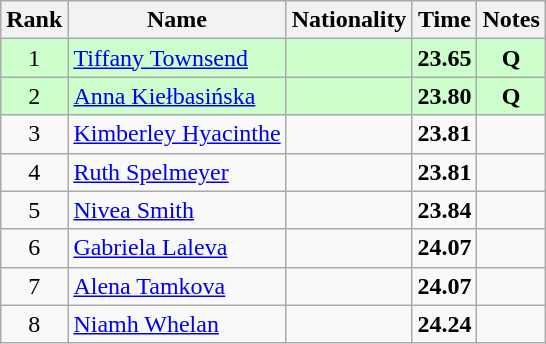<table class="wikitable sortable" style="text-align:center">
<tr>
<th>Rank</th>
<th>Name</th>
<th>Nationality</th>
<th>Time</th>
<th>Notes</th>
</tr>
<tr bgcolor=ccffcc>
<td>1</td>
<td align=left><a href='#'>Tiffany Townsend</a></td>
<td align=left></td>
<td><strong>23.65</strong></td>
<td><strong>Q</strong></td>
</tr>
<tr bgcolor=ccffcc>
<td>2</td>
<td align=left><a href='#'>Anna Kiełbasińska</a></td>
<td align=left></td>
<td><strong>23.80</strong></td>
<td><strong>Q</strong></td>
</tr>
<tr>
<td>3</td>
<td align=left><a href='#'>Kimberley Hyacinthe</a></td>
<td align=left></td>
<td><strong>23.81</strong></td>
<td></td>
</tr>
<tr>
<td>4</td>
<td align=left><a href='#'>Ruth Spelmeyer</a></td>
<td align=left></td>
<td><strong>23.81</strong></td>
<td></td>
</tr>
<tr>
<td>5</td>
<td align=left><a href='#'>Nivea Smith</a></td>
<td align=left></td>
<td><strong>23.84</strong></td>
<td></td>
</tr>
<tr>
<td>6</td>
<td align=left><a href='#'>Gabriela Laleva</a></td>
<td align=left></td>
<td><strong>24.07</strong></td>
<td></td>
</tr>
<tr>
<td>7</td>
<td align=left><a href='#'>Alena Tamkova</a></td>
<td align=left></td>
<td><strong>24.07</strong></td>
<td></td>
</tr>
<tr>
<td>8</td>
<td align=left><a href='#'>Niamh Whelan</a></td>
<td align=left></td>
<td><strong>24.24</strong></td>
<td></td>
</tr>
</table>
